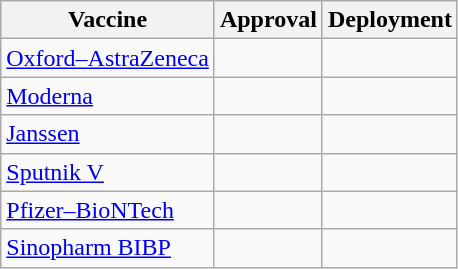<table class="wikitable">
<tr>
<th>Vaccine</th>
<th>Approval</th>
<th>Deployment</th>
</tr>
<tr>
<td><a href='#'>Oxford–AstraZeneca</a></td>
<td></td>
<td></td>
</tr>
<tr>
<td><a href='#'>Moderna</a></td>
<td></td>
<td></td>
</tr>
<tr>
<td><a href='#'>Janssen</a></td>
<td></td>
<td></td>
</tr>
<tr>
<td><a href='#'>Sputnik V</a></td>
<td></td>
<td></td>
</tr>
<tr>
<td><a href='#'>Pfizer–BioNTech</a></td>
<td></td>
<td></td>
</tr>
<tr>
<td><a href='#'>Sinopharm BIBP</a></td>
<td></td>
<td></td>
</tr>
</table>
